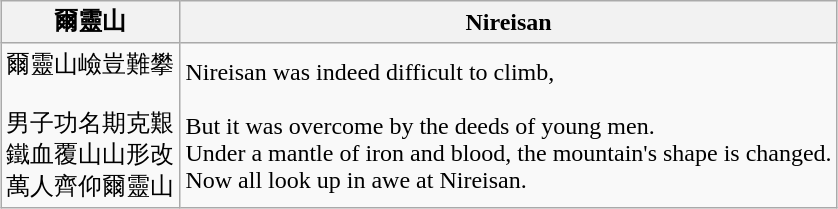<table class="wikitable" style="margin:auto">
<tr>
<th>爾靈山</th>
<th>Nireisan</th>
</tr>
<tr>
<td align=left>爾靈山嶮豈難攀<br><br>男子功名期克艱<br>
鐵血覆山山形改<br>
萬人齊仰爾靈山</td>
<td align=left>Nireisan was indeed difficult to climb,<br><br>But it was overcome by the deeds of young men.<br>
Under a mantle of iron and blood, the mountain's shape is changed.<br>
Now all look up in awe at Nireisan.</td>
</tr>
</table>
